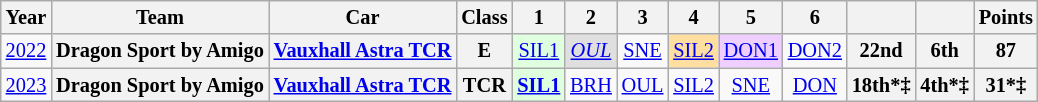<table class="wikitable" style="text-align:center; font-size:85%">
<tr>
<th>Year</th>
<th>Team</th>
<th>Car</th>
<th>Class</th>
<th>1</th>
<th>2</th>
<th>3</th>
<th>4</th>
<th>5</th>
<th>6</th>
<th></th>
<th></th>
<th>Points</th>
</tr>
<tr>
<td><a href='#'>2022</a></td>
<th nowrap>Dragon Sport by Amigo</th>
<th nowrap><a href='#'>Vauxhall Astra TCR</a></th>
<th align=center><strong><span>E</span></strong></th>
<td style="background:#dfffdf;"><a href='#'>SIL1</a><br></td>
<td style="background:#dfdfdf;"><em><a href='#'>OUL</a></em><br></td>
<td><a href='#'>SNE</a></td>
<td style="background:#ffdf9f;"><a href='#'>SIL2</a><br></td>
<td style="background:#efcfff;"><a href='#'>DON1</a><br></td>
<td><a href='#'>DON2</a></td>
<th>22nd</th>
<th>6th</th>
<th>87</th>
</tr>
<tr>
<td><a href='#'>2023</a></td>
<th nowrap>Dragon Sport by Amigo</th>
<th nowrap><a href='#'>Vauxhall Astra TCR</a></th>
<th align=center><strong><span>TCR</span></strong></th>
<td style="background:#dfffdf;"><strong><a href='#'>SIL1</a></strong><br></td>
<td><a href='#'>BRH</a></td>
<td><a href='#'>OUL</a></td>
<td><a href='#'>SIL2</a></td>
<td><a href='#'>SNE</a></td>
<td><a href='#'>DON</a></td>
<th>18th*‡</th>
<th>4th*‡</th>
<th>31*‡</th>
</tr>
</table>
